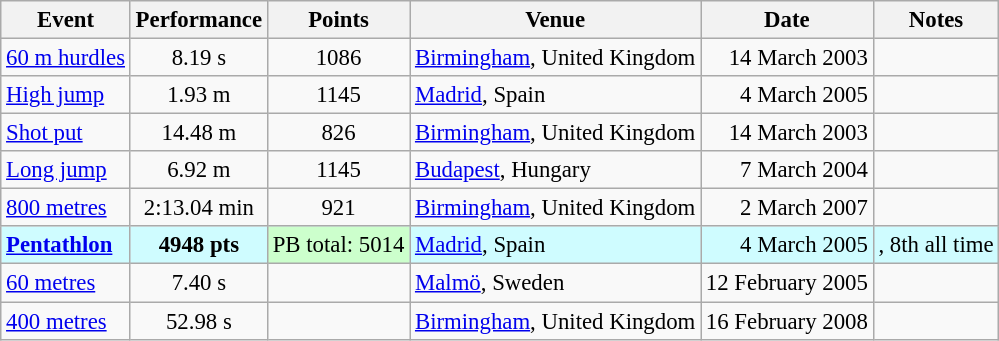<table class="wikitable" style="font-size: 95%;">
<tr>
<th scope=col>Event</th>
<th scope=col>Performance</th>
<th scope=col>Points</th>
<th scope=col>Venue</th>
<th scope=col>Date</th>
<th scope=col>Notes</th>
</tr>
<tr>
<td><a href='#'>60 m hurdles</a></td>
<td align=center>8.19 s</td>
<td align=center>1086</td>
<td><a href='#'>Birmingham</a>, United Kingdom</td>
<td align=right>14 March 2003</td>
<td></td>
</tr>
<tr>
<td><a href='#'>High jump</a></td>
<td align=center>1.93 m</td>
<td align=center>1145</td>
<td><a href='#'>Madrid</a>, Spain</td>
<td align=right>4 March 2005</td>
<td></td>
</tr>
<tr>
<td><a href='#'>Shot put</a></td>
<td align=center>14.48 m</td>
<td align=center>826</td>
<td><a href='#'>Birmingham</a>, United Kingdom</td>
<td align=right>14 March 2003</td>
<td></td>
</tr>
<tr>
<td><a href='#'>Long jump</a></td>
<td align=center>6.92 m</td>
<td align=center>1145</td>
<td><a href='#'>Budapest</a>, Hungary</td>
<td align=right>7 March 2004</td>
<td><strong></strong></td>
</tr>
<tr>
<td><a href='#'>800 metres</a></td>
<td align=center>2:13.04 min</td>
<td align=center>921</td>
<td><a href='#'>Birmingham</a>, United Kingdom</td>
<td align=right>2 March 2007</td>
<td></td>
</tr>
<tr bgcolor=#cffcff>
<td><strong><a href='#'>Pentathlon</a></strong></td>
<td align=center><strong>4948 pts</strong></td>
<td align=center bgcolor=#ccffcc>PB total: 5014</td>
<td><a href='#'>Madrid</a>, Spain</td>
<td align=right>4 March 2005</td>
<td><strong></strong>, 8th all time</td>
</tr>
<tr>
<td><a href='#'>60 metres</a></td>
<td align=center>7.40 s</td>
<td></td>
<td><a href='#'>Malmö</a>, Sweden</td>
<td align=right>12 February 2005</td>
<td></td>
</tr>
<tr>
<td><a href='#'>400 metres</a></td>
<td align=center>52.98 s</td>
<td></td>
<td><a href='#'>Birmingham</a>, United Kingdom</td>
<td align=right>16 February 2008</td>
<td></td>
</tr>
</table>
